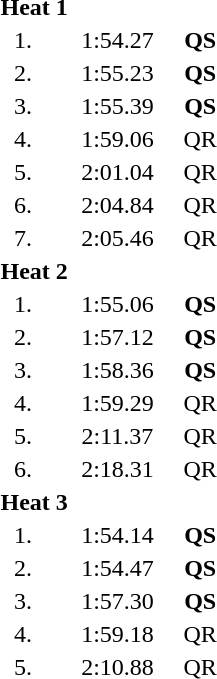<table style="text-align:center">
<tr>
<td colspan=4 align=left><strong>Heat 1</strong></td>
</tr>
<tr>
<td width=30>1.</td>
<td align=left></td>
<td width=80>1:54.27</td>
<td><strong>QS</strong></td>
</tr>
<tr>
<td>2.</td>
<td align=left></td>
<td>1:55.23</td>
<td><strong>QS</strong></td>
</tr>
<tr>
<td>3.</td>
<td align=left></td>
<td>1:55.39</td>
<td><strong>QS</strong></td>
</tr>
<tr>
<td>4.</td>
<td align=left></td>
<td>1:59.06</td>
<td>QR</td>
</tr>
<tr>
<td>5.</td>
<td align=left></td>
<td>2:01.04</td>
<td>QR</td>
</tr>
<tr>
<td>6.</td>
<td align=left></td>
<td>2:04.84</td>
<td>QR</td>
</tr>
<tr>
<td>7.</td>
<td align=left></td>
<td>2:05.46</td>
<td>QR</td>
</tr>
<tr>
<td colspan=4 align=left><strong>Heat 2</strong></td>
</tr>
<tr>
<td>1.</td>
<td align=left></td>
<td>1:55.06</td>
<td><strong>QS</strong></td>
</tr>
<tr>
<td>2.</td>
<td align=left></td>
<td>1:57.12</td>
<td><strong>QS</strong></td>
</tr>
<tr>
<td>3.</td>
<td align=left></td>
<td>1:58.36</td>
<td><strong>QS</strong></td>
</tr>
<tr>
<td>4.</td>
<td align=left></td>
<td>1:59.29</td>
<td>QR</td>
</tr>
<tr>
<td>5.</td>
<td align=left></td>
<td>2:11.37</td>
<td>QR</td>
</tr>
<tr>
<td>6.</td>
<td align=left></td>
<td>2:18.31</td>
<td>QR</td>
</tr>
<tr>
<td colspan=4 align=left><strong>Heat 3</strong></td>
</tr>
<tr>
<td>1.</td>
<td align=left></td>
<td>1:54.14</td>
<td><strong>QS</strong></td>
</tr>
<tr>
<td>2.</td>
<td align=left></td>
<td>1:54.47</td>
<td><strong>QS</strong></td>
</tr>
<tr>
<td>3.</td>
<td align=left></td>
<td>1:57.30</td>
<td><strong>QS</strong></td>
</tr>
<tr>
<td>4.</td>
<td align=left></td>
<td>1:59.18</td>
<td>QR</td>
</tr>
<tr>
<td>5.</td>
<td align=left></td>
<td>2:10.88</td>
<td>QR</td>
</tr>
</table>
